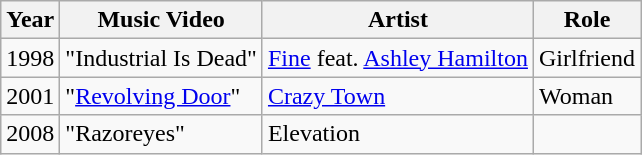<table class="wikitable">
<tr>
<th>Year</th>
<th>Music Video</th>
<th>Artist</th>
<th>Role</th>
</tr>
<tr>
<td>1998</td>
<td>"Industrial Is Dead"</td>
<td><a href='#'>Fine</a> feat. <a href='#'>Ashley Hamilton</a></td>
<td>Girlfriend</td>
</tr>
<tr>
<td>2001</td>
<td>"<a href='#'>Revolving Door</a>"</td>
<td><a href='#'>Crazy Town</a></td>
<td>Woman</td>
</tr>
<tr>
<td>2008</td>
<td>"Razoreyes"</td>
<td>Elevation</td>
<td></td>
</tr>
</table>
